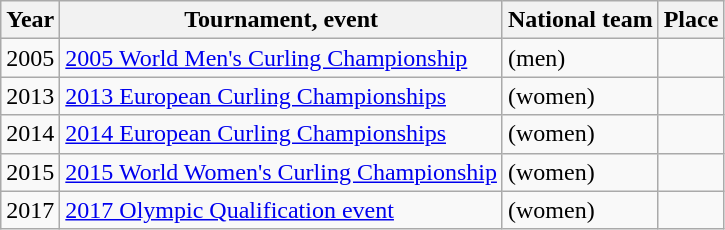<table class="wikitable">
<tr>
<th scope="col">Year</th>
<th scope="col">Tournament, event</th>
<th scope="col">National team</th>
<th scope="col">Place</th>
</tr>
<tr>
<td>2005</td>
<td><a href='#'>2005 World Men's Curling Championship</a></td>
<td> (men)</td>
<td></td>
</tr>
<tr>
<td>2013</td>
<td><a href='#'>2013 European Curling Championships</a></td>
<td> (women)</td>
<td></td>
</tr>
<tr>
<td>2014</td>
<td><a href='#'>2014 European Curling Championships</a></td>
<td> (women)</td>
<td></td>
</tr>
<tr>
<td>2015</td>
<td><a href='#'>2015 World Women's Curling Championship</a></td>
<td> (women)</td>
<td></td>
</tr>
<tr>
<td>2017</td>
<td><a href='#'>2017 Olympic Qualification event</a></td>
<td> (women)</td>
<td></td>
</tr>
</table>
